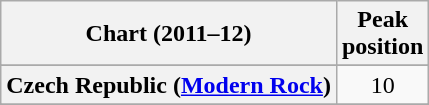<table class="wikitable sortable plainrowheaders" style="text-align:center;">
<tr>
<th>Chart (2011–12)</th>
<th>Peak<br>position</th>
</tr>
<tr>
</tr>
<tr>
<th scope="row">Czech Republic (<a href='#'>Modern Rock</a>)</th>
<td>10</td>
</tr>
<tr>
</tr>
<tr>
</tr>
<tr>
</tr>
<tr>
</tr>
</table>
